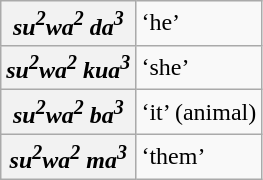<table class="wikitable">
<tr>
<th><em>su<sup>2</sup>wa<sup>2</sup>  da<sup>3</sup></em></th>
<td>‘he’</td>
</tr>
<tr>
<th><em>su<sup>2</sup>wa<sup>2</sup> kua<sup>3</sup></em></th>
<td>‘she’</td>
</tr>
<tr>
<th><em>su<sup>2</sup>wa<sup>2</sup>  ba<sup>3</sup></em></th>
<td>‘it’ (animal)</td>
</tr>
<tr>
<th><em>su<sup>2</sup>wa<sup>2</sup>  ma<sup>3</sup></em></th>
<td>‘them’</td>
</tr>
</table>
